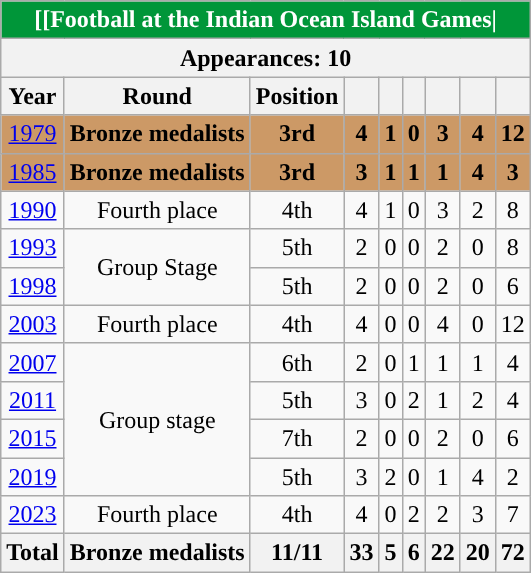<table class="wikitable" style="text-align: center;">
<tr>
<th colspan=9 style="background:#009639; color:white; ">[[Football at the Indian Ocean Island Games|</th>
</tr>
<tr>
<th colspan=9>Appearances: 10</th>
</tr>
<tr>
<th>Year</th>
<th>Round</th>
<th>Position</th>
<th></th>
<th></th>
<th></th>
<th></th>
<th></th>
<th></th>
</tr>
<tr style="background:#c96;">
<td> <a href='#'>1979</a></td>
<td><strong>Bronze medalists</strong></td>
<td><strong>3rd</strong></td>
<td><strong>4</strong></td>
<td><strong>1</strong></td>
<td><strong>0</strong></td>
<td><strong>3</strong></td>
<td><strong>4</strong></td>
<td><strong>12</strong></td>
</tr>
<tr style="background:#c96;">
<td> <a href='#'>1985</a></td>
<td><strong>Bronze medalists</strong></td>
<td><strong>3rd</strong></td>
<td><strong>3</strong></td>
<td><strong>1</strong></td>
<td><strong>1</strong></td>
<td><strong>1</strong></td>
<td><strong>4</strong></td>
<td><strong>3</strong></td>
</tr>
<tr>
<td> <a href='#'>1990</a></td>
<td>Fourth place</td>
<td>4th</td>
<td>4</td>
<td>1</td>
<td>0</td>
<td>3</td>
<td>2</td>
<td>8</td>
</tr>
<tr>
<td> <a href='#'>1993</a></td>
<td rowspan=2>Group Stage</td>
<td>5th</td>
<td>2</td>
<td>0</td>
<td>0</td>
<td>2</td>
<td>0</td>
<td>8</td>
</tr>
<tr>
<td> <a href='#'>1998</a></td>
<td>5th</td>
<td>2</td>
<td>0</td>
<td>0</td>
<td>2</td>
<td>0</td>
<td>6</td>
</tr>
<tr>
<td> <a href='#'>2003</a></td>
<td>Fourth place</td>
<td>4th</td>
<td>4</td>
<td>0</td>
<td>0</td>
<td>4</td>
<td>0</td>
<td>12</td>
</tr>
<tr>
<td> <a href='#'>2007</a></td>
<td rowspan="4">Group stage</td>
<td>6th</td>
<td>2</td>
<td>0</td>
<td>1</td>
<td>1</td>
<td>1</td>
<td>4</td>
</tr>
<tr>
<td> <a href='#'>2011</a></td>
<td>5th</td>
<td>3</td>
<td>0</td>
<td>2</td>
<td>1</td>
<td>2</td>
<td>4</td>
</tr>
<tr>
<td> <a href='#'>2015</a></td>
<td>7th</td>
<td>2</td>
<td>0</td>
<td>0</td>
<td>2</td>
<td>0</td>
<td>6</td>
</tr>
<tr>
<td> <a href='#'>2019</a></td>
<td>5th</td>
<td>3</td>
<td>2</td>
<td>0</td>
<td>1</td>
<td 4>4</td>
<td>2</td>
</tr>
<tr>
<td> <a href='#'>2023</a></td>
<td>Fourth place</td>
<td>4th</td>
<td>4</td>
<td>0</td>
<td>2</td>
<td>2</td>
<td>3</td>
<td>7</td>
</tr>
<tr>
<th>Total</th>
<th>Bronze medalists</th>
<th>11/11</th>
<th>33</th>
<th>5</th>
<th>6</th>
<th>22</th>
<th>20</th>
<th>72</th>
</tr>
</table>
